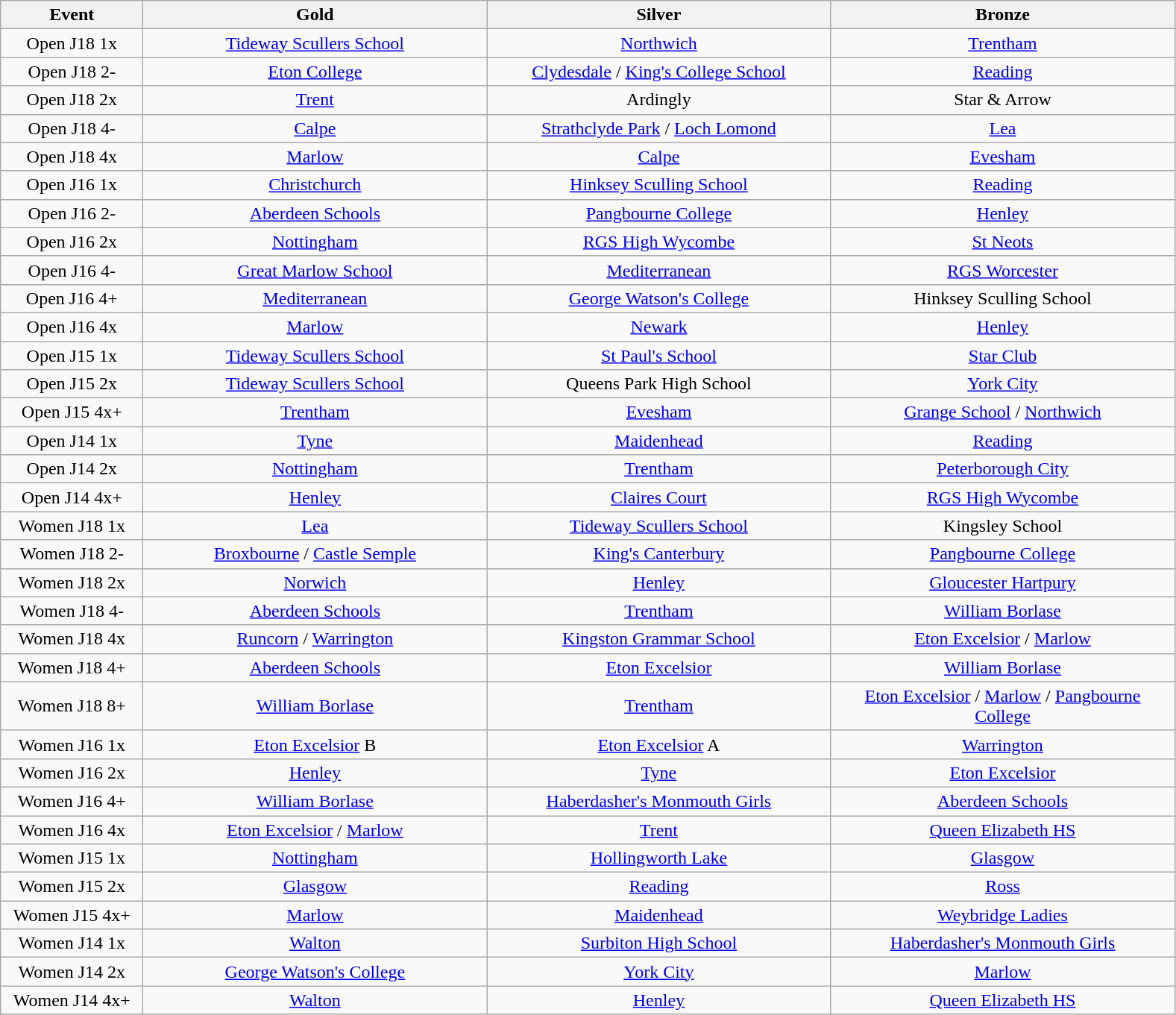<table class="wikitable" style="text-align:center">
<tr>
<th width=120>Event</th>
<th width=300>Gold</th>
<th width=300>Silver</th>
<th width=300>Bronze</th>
</tr>
<tr>
<td>Open J18 1x</td>
<td><a href='#'>Tideway Scullers School</a></td>
<td><a href='#'>Northwich</a></td>
<td><a href='#'>Trentham</a></td>
</tr>
<tr>
<td>Open J18 2-</td>
<td><a href='#'>Eton College</a></td>
<td><a href='#'>Clydesdale</a> / <a href='#'>King's College School</a></td>
<td><a href='#'>Reading</a></td>
</tr>
<tr>
<td>Open J18 2x</td>
<td><a href='#'>Trent</a></td>
<td>Ardingly</td>
<td>Star & Arrow</td>
</tr>
<tr>
<td>Open J18 4-</td>
<td><a href='#'>Calpe</a></td>
<td><a href='#'>Strathclyde Park</a> / <a href='#'>Loch Lomond</a></td>
<td><a href='#'>Lea</a></td>
</tr>
<tr>
<td>Open J18 4x</td>
<td><a href='#'>Marlow</a></td>
<td><a href='#'>Calpe</a></td>
<td><a href='#'>Evesham</a></td>
</tr>
<tr>
<td>Open J16 1x</td>
<td><a href='#'>Christchurch</a></td>
<td><a href='#'>Hinksey Sculling School</a></td>
<td><a href='#'>Reading</a></td>
</tr>
<tr>
<td>Open J16 2-</td>
<td><a href='#'>Aberdeen Schools</a></td>
<td><a href='#'>Pangbourne College</a></td>
<td><a href='#'>Henley</a></td>
</tr>
<tr>
<td>Open J16 2x</td>
<td><a href='#'>Nottingham</a></td>
<td><a href='#'>RGS High Wycombe</a></td>
<td><a href='#'>St Neots</a></td>
</tr>
<tr>
<td>Open J16 4-</td>
<td><a href='#'>Great Marlow School</a></td>
<td><a href='#'>Mediterranean</a></td>
<td><a href='#'>RGS Worcester</a></td>
</tr>
<tr>
<td>Open J16 4+</td>
<td><a href='#'>Mediterranean</a></td>
<td><a href='#'>George Watson's College</a></td>
<td>Hinksey Sculling School</td>
</tr>
<tr>
<td>Open J16 4x</td>
<td><a href='#'>Marlow</a></td>
<td><a href='#'>Newark</a></td>
<td><a href='#'>Henley</a></td>
</tr>
<tr>
<td>Open J15 1x</td>
<td><a href='#'>Tideway Scullers School</a></td>
<td><a href='#'>St Paul's School</a></td>
<td><a href='#'>Star Club</a></td>
</tr>
<tr>
<td>Open J15 2x</td>
<td><a href='#'>Tideway Scullers School</a></td>
<td>Queens Park High School</td>
<td><a href='#'>York City</a></td>
</tr>
<tr>
<td>Open J15 4x+</td>
<td><a href='#'>Trentham</a></td>
<td><a href='#'>Evesham</a></td>
<td><a href='#'>Grange School</a> / <a href='#'>Northwich</a></td>
</tr>
<tr>
<td>Open J14 1x</td>
<td><a href='#'>Tyne</a></td>
<td><a href='#'>Maidenhead</a></td>
<td><a href='#'>Reading</a></td>
</tr>
<tr>
<td>Open J14 2x</td>
<td><a href='#'>Nottingham</a></td>
<td><a href='#'>Trentham</a></td>
<td><a href='#'>Peterborough City</a></td>
</tr>
<tr>
<td>Open J14 4x+</td>
<td><a href='#'>Henley</a></td>
<td><a href='#'>Claires Court</a></td>
<td><a href='#'>RGS High Wycombe</a></td>
</tr>
<tr>
<td>Women J18 1x</td>
<td><a href='#'>Lea</a></td>
<td><a href='#'>Tideway Scullers School</a></td>
<td>Kingsley School</td>
</tr>
<tr>
<td>Women J18 2-</td>
<td><a href='#'>Broxbourne</a> / <a href='#'>Castle Semple</a></td>
<td><a href='#'>King's Canterbury</a></td>
<td><a href='#'>Pangbourne College</a></td>
</tr>
<tr>
<td>Women J18 2x</td>
<td><a href='#'>Norwich</a></td>
<td><a href='#'>Henley</a></td>
<td><a href='#'>Gloucester Hartpury</a></td>
</tr>
<tr>
<td>Women J18 4-</td>
<td><a href='#'>Aberdeen Schools</a></td>
<td><a href='#'>Trentham</a></td>
<td><a href='#'>William Borlase</a></td>
</tr>
<tr>
<td>Women J18 4x</td>
<td><a href='#'>Runcorn</a> / <a href='#'>Warrington</a></td>
<td><a href='#'>Kingston Grammar School</a></td>
<td><a href='#'>Eton Excelsior</a> / <a href='#'>Marlow</a></td>
</tr>
<tr>
<td>Women J18 4+</td>
<td><a href='#'>Aberdeen Schools</a></td>
<td><a href='#'>Eton Excelsior</a></td>
<td><a href='#'>William Borlase</a></td>
</tr>
<tr>
<td>Women J18 8+</td>
<td><a href='#'>William Borlase</a></td>
<td><a href='#'>Trentham</a></td>
<td><a href='#'>Eton Excelsior</a> / <a href='#'>Marlow</a> / <a href='#'>Pangbourne College</a></td>
</tr>
<tr>
<td>Women J16 1x</td>
<td><a href='#'>Eton Excelsior</a> B</td>
<td><a href='#'>Eton Excelsior</a> A</td>
<td><a href='#'>Warrington</a></td>
</tr>
<tr>
<td>Women J16 2x</td>
<td><a href='#'>Henley</a></td>
<td><a href='#'>Tyne</a></td>
<td><a href='#'>Eton Excelsior</a></td>
</tr>
<tr>
<td>Women J16 4+</td>
<td><a href='#'>William Borlase</a></td>
<td><a href='#'>Haberdasher's Monmouth Girls</a></td>
<td><a href='#'>Aberdeen Schools</a></td>
</tr>
<tr>
<td>Women J16 4x</td>
<td><a href='#'>Eton Excelsior</a> / <a href='#'>Marlow</a></td>
<td><a href='#'>Trent</a></td>
<td><a href='#'>Queen Elizabeth HS</a></td>
</tr>
<tr>
<td>Women J15 1x</td>
<td><a href='#'>Nottingham</a></td>
<td><a href='#'>Hollingworth Lake</a></td>
<td><a href='#'>Glasgow</a></td>
</tr>
<tr>
<td>Women J15 2x</td>
<td><a href='#'>Glasgow</a></td>
<td><a href='#'>Reading</a></td>
<td><a href='#'>Ross</a></td>
</tr>
<tr>
<td>Women J15 4x+</td>
<td><a href='#'>Marlow</a></td>
<td><a href='#'>Maidenhead</a></td>
<td><a href='#'>Weybridge Ladies</a></td>
</tr>
<tr>
<td>Women J14 1x</td>
<td><a href='#'>Walton</a></td>
<td><a href='#'>Surbiton High School</a></td>
<td><a href='#'>Haberdasher's Monmouth Girls</a></td>
</tr>
<tr>
<td>Women J14 2x</td>
<td><a href='#'>George Watson's College</a></td>
<td><a href='#'>York City</a></td>
<td><a href='#'>Marlow</a></td>
</tr>
<tr>
<td>Women J14 4x+</td>
<td><a href='#'>Walton</a></td>
<td><a href='#'>Henley</a></td>
<td><a href='#'>Queen Elizabeth HS</a></td>
</tr>
</table>
